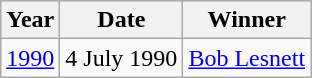<table class="wikitable">
<tr>
<th>Year</th>
<th>Date</th>
<th>Winner</th>
</tr>
<tr>
<td><a href='#'>1990</a></td>
<td>4 July 1990</td>
<td> <a href='#'>Bob Lesnett</a></td>
</tr>
</table>
